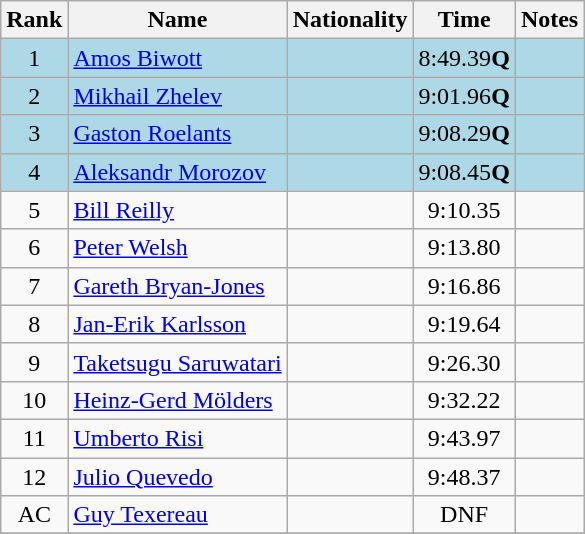<table class="wikitable sortable" style="text-align:center">
<tr>
<th>Rank</th>
<th>Name</th>
<th>Nationality</th>
<th>Time</th>
<th>Notes</th>
</tr>
<tr bgcolor=lightblue>
<td>1</td>
<td align=left><a href='#'>Amos Biwott</a></td>
<td align=left></td>
<td>8:49.39<strong>Q</strong></td>
<td></td>
</tr>
<tr bgcolor=lightblue>
<td>2</td>
<td align=left><a href='#'>Mikhail Zhelev</a></td>
<td align=left></td>
<td>9:01.96<strong>Q</strong></td>
<td></td>
</tr>
<tr bgcolor=lightblue>
<td>3</td>
<td align=left><a href='#'>Gaston Roelants</a></td>
<td align=left></td>
<td>9:08.29<strong>Q</strong></td>
<td></td>
</tr>
<tr bgcolor=lightblue>
<td>4</td>
<td align=left><a href='#'>Aleksandr Morozov</a></td>
<td align=left></td>
<td>9:08.45<strong>Q</strong></td>
<td></td>
</tr>
<tr>
<td>5</td>
<td align=left><a href='#'>Bill Reilly</a></td>
<td align=left></td>
<td>9:10.35</td>
<td></td>
</tr>
<tr>
<td>6</td>
<td align=left><a href='#'>Peter Welsh</a></td>
<td align=left></td>
<td>9:13.80</td>
<td></td>
</tr>
<tr>
<td>7</td>
<td align=left><a href='#'>Gareth Bryan-Jones</a></td>
<td align=left></td>
<td>9:16.86</td>
<td></td>
</tr>
<tr>
<td>8</td>
<td align=left><a href='#'>Jan-Erik Karlsson</a></td>
<td align=left></td>
<td>9:19.64</td>
<td></td>
</tr>
<tr>
<td>9</td>
<td align=left><a href='#'>Taketsugu Saruwatari</a></td>
<td align=left></td>
<td>9:26.30</td>
<td></td>
</tr>
<tr>
<td>10</td>
<td align=left><a href='#'>Heinz-Gerd Mölders</a></td>
<td align=left></td>
<td>9:32.22</td>
<td></td>
</tr>
<tr>
<td>11</td>
<td align=left><a href='#'>Umberto Risi</a></td>
<td align=left></td>
<td>9:43.97</td>
<td></td>
</tr>
<tr>
<td>12</td>
<td align=left><a href='#'>Julio Quevedo</a></td>
<td align=left></td>
<td>9:48.37</td>
<td></td>
</tr>
<tr>
<td>AC</td>
<td align=left><a href='#'>Guy Texereau</a></td>
<td align=left></td>
<td>DNF</td>
<td></td>
</tr>
<tr>
</tr>
</table>
